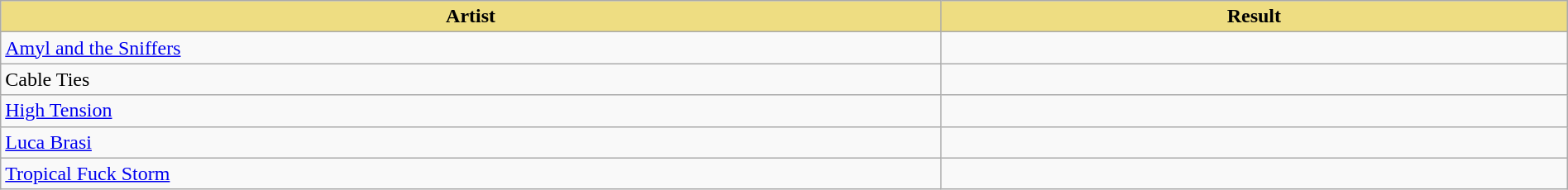<table class="wikitable" width=100%>
<tr>
<th style="width:15%;background:#EEDD82;">Artist</th>
<th style="width:10%;background:#EEDD82;">Result</th>
</tr>
<tr>
<td><a href='#'>Amyl and the Sniffers</a></td>
<td></td>
</tr>
<tr>
<td>Cable Ties</td>
<td></td>
</tr>
<tr>
<td><a href='#'>High Tension</a></td>
<td></td>
</tr>
<tr>
<td><a href='#'>Luca Brasi</a></td>
<td></td>
</tr>
<tr>
<td><a href='#'>Tropical Fuck Storm</a></td>
<td></td>
</tr>
</table>
